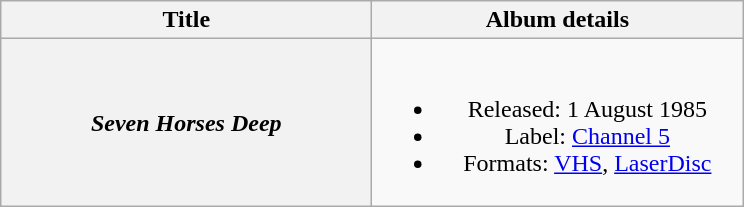<table class="wikitable plainrowheaders" style="text-align:center;">
<tr>
<th scope="col" style="width:15em;">Title</th>
<th scope="col" style="width:15em;">Album details</th>
</tr>
<tr>
<th scope="row"><em>Seven Horses Deep</em></th>
<td><br><ul><li>Released: 1 August 1985</li><li>Label: <a href='#'>Channel 5</a></li><li>Formats: <a href='#'>VHS</a>, <a href='#'>LaserDisc</a></li></ul></td>
</tr>
</table>
